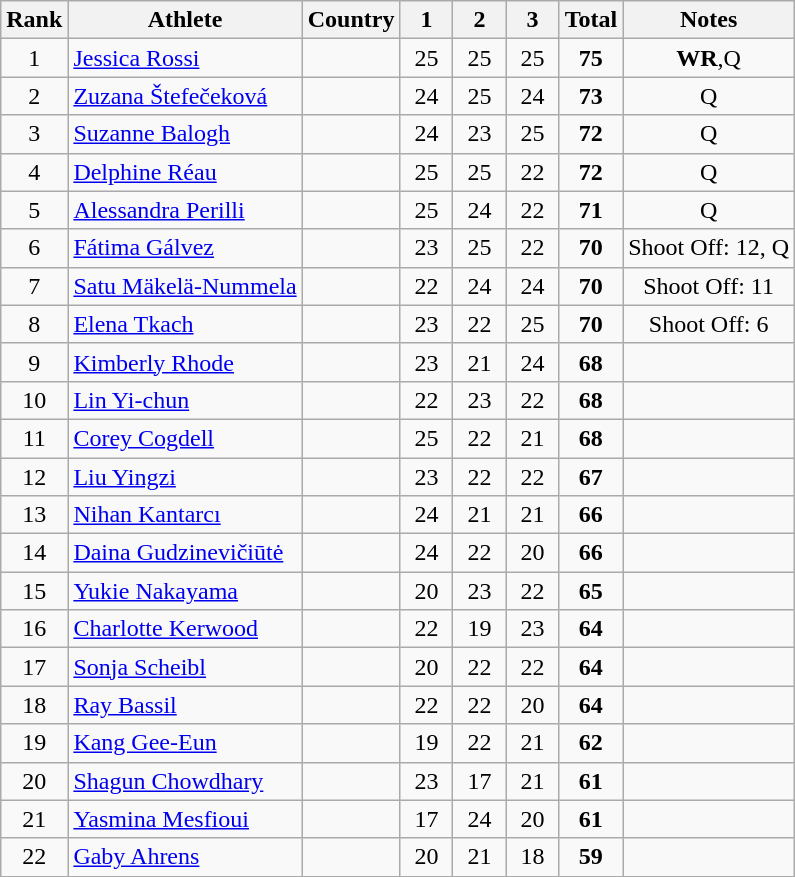<table class="wikitable sortable" style="text-align:center">
<tr>
<th>Rank</th>
<th>Athlete</th>
<th>Country</th>
<th class="unsortable" style="width: 28px">1</th>
<th class="unsortable" style="width: 28px">2</th>
<th class="unsortable" style="width: 28px">3</th>
<th>Total</th>
<th class="unsortable">Notes</th>
</tr>
<tr -bgcolor=ccffcc>
<td>1</td>
<td align="left"><a href='#'>Jessica Rossi</a></td>
<td align="left"></td>
<td>25</td>
<td>25</td>
<td>25</td>
<td><strong>75</strong></td>
<td><strong>WR</strong>,Q</td>
</tr>
<tr -bgcolor=ccffcc>
<td>2</td>
<td align="left"><a href='#'>Zuzana Štefečeková</a></td>
<td align="left"></td>
<td>24</td>
<td>25</td>
<td>24</td>
<td><strong>73</strong></td>
<td>Q</td>
</tr>
<tr -bgcolor=ccffcc>
<td>3</td>
<td align="left"><a href='#'>Suzanne Balogh</a></td>
<td align="left"></td>
<td>24</td>
<td>23</td>
<td>25</td>
<td><strong>72</strong></td>
<td>Q</td>
</tr>
<tr -bgcolor=ccffcc>
<td>4</td>
<td align="left"><a href='#'>Delphine Réau</a></td>
<td align="left"></td>
<td>25</td>
<td>25</td>
<td>22</td>
<td><strong>72</strong></td>
<td>Q</td>
</tr>
<tr -bgcolor=ccffcc>
<td>5</td>
<td align="left"><a href='#'>Alessandra Perilli</a></td>
<td align="left"></td>
<td>25</td>
<td>24</td>
<td>22</td>
<td><strong>71</strong></td>
<td>Q</td>
</tr>
<tr -bgcolor=ccffcc>
<td>6</td>
<td align="left"><a href='#'>Fátima Gálvez</a></td>
<td align="left"></td>
<td>23</td>
<td>25</td>
<td>22</td>
<td><strong>70</strong></td>
<td>Shoot Off: 12, Q</td>
</tr>
<tr>
<td>7</td>
<td align="left"><a href='#'>Satu Mäkelä-Nummela</a></td>
<td align="left"></td>
<td>22</td>
<td>24</td>
<td>24</td>
<td><strong>70</strong></td>
<td>Shoot Off: 11</td>
</tr>
<tr>
<td>8</td>
<td align="left"><a href='#'>Elena Tkach</a></td>
<td align="left"></td>
<td>23</td>
<td>22</td>
<td>25</td>
<td><strong>70</strong></td>
<td>Shoot Off: 6</td>
</tr>
<tr>
<td>9</td>
<td align="left"><a href='#'>Kimberly Rhode</a></td>
<td align="left"></td>
<td>23</td>
<td>21</td>
<td>24</td>
<td><strong>68</strong></td>
<td></td>
</tr>
<tr>
<td>10</td>
<td align="left"><a href='#'>Lin Yi-chun</a></td>
<td align="left"></td>
<td>22</td>
<td>23</td>
<td>22</td>
<td><strong>68</strong></td>
<td></td>
</tr>
<tr>
<td>11</td>
<td align="left"><a href='#'>Corey Cogdell</a></td>
<td align="left"></td>
<td>25</td>
<td>22</td>
<td>21</td>
<td><strong>68</strong></td>
<td></td>
</tr>
<tr>
<td>12</td>
<td align="left"><a href='#'>Liu Yingzi</a></td>
<td align="left"></td>
<td>23</td>
<td>22</td>
<td>22</td>
<td><strong>67</strong></td>
<td></td>
</tr>
<tr>
<td>13</td>
<td align="left"><a href='#'>Nihan Kantarcı</a></td>
<td align="left"></td>
<td>24</td>
<td>21</td>
<td>21</td>
<td><strong>66</strong></td>
<td></td>
</tr>
<tr>
<td>14</td>
<td align="left"><a href='#'>Daina Gudzinevičiūtė</a></td>
<td align="left"></td>
<td>24</td>
<td>22</td>
<td>20</td>
<td><strong>66</strong></td>
<td></td>
</tr>
<tr>
<td>15</td>
<td align="left"><a href='#'>Yukie Nakayama</a></td>
<td align="left"></td>
<td>20</td>
<td>23</td>
<td>22</td>
<td><strong>65</strong></td>
<td></td>
</tr>
<tr>
<td>16</td>
<td align="left"><a href='#'>Charlotte Kerwood</a></td>
<td align="left"></td>
<td>22</td>
<td>19</td>
<td>23</td>
<td><strong>64</strong></td>
<td></td>
</tr>
<tr>
<td>17</td>
<td align="left"><a href='#'>Sonja Scheibl</a></td>
<td align="left"></td>
<td>20</td>
<td>22</td>
<td>22</td>
<td><strong>64</strong></td>
<td></td>
</tr>
<tr>
<td>18</td>
<td align="left"><a href='#'>Ray Bassil</a></td>
<td align="left"></td>
<td>22</td>
<td>22</td>
<td>20</td>
<td><strong>64</strong></td>
<td></td>
</tr>
<tr>
<td>19</td>
<td align="left"><a href='#'>Kang Gee-Eun</a></td>
<td align="left"></td>
<td>19</td>
<td>22</td>
<td>21</td>
<td><strong>62</strong></td>
<td></td>
</tr>
<tr>
<td>20</td>
<td align="left"><a href='#'>Shagun Chowdhary</a></td>
<td align="left"></td>
<td>23</td>
<td>17</td>
<td>21</td>
<td><strong>61</strong></td>
<td></td>
</tr>
<tr>
<td>21</td>
<td align="left"><a href='#'>Yasmina Mesfioui</a></td>
<td align="left"></td>
<td>17</td>
<td>24</td>
<td>20</td>
<td><strong>61</strong></td>
<td></td>
</tr>
<tr>
<td>22</td>
<td align="left"><a href='#'>Gaby Ahrens</a></td>
<td align="left"></td>
<td>20</td>
<td>21</td>
<td>18</td>
<td><strong>59</strong></td>
<td></td>
</tr>
</table>
